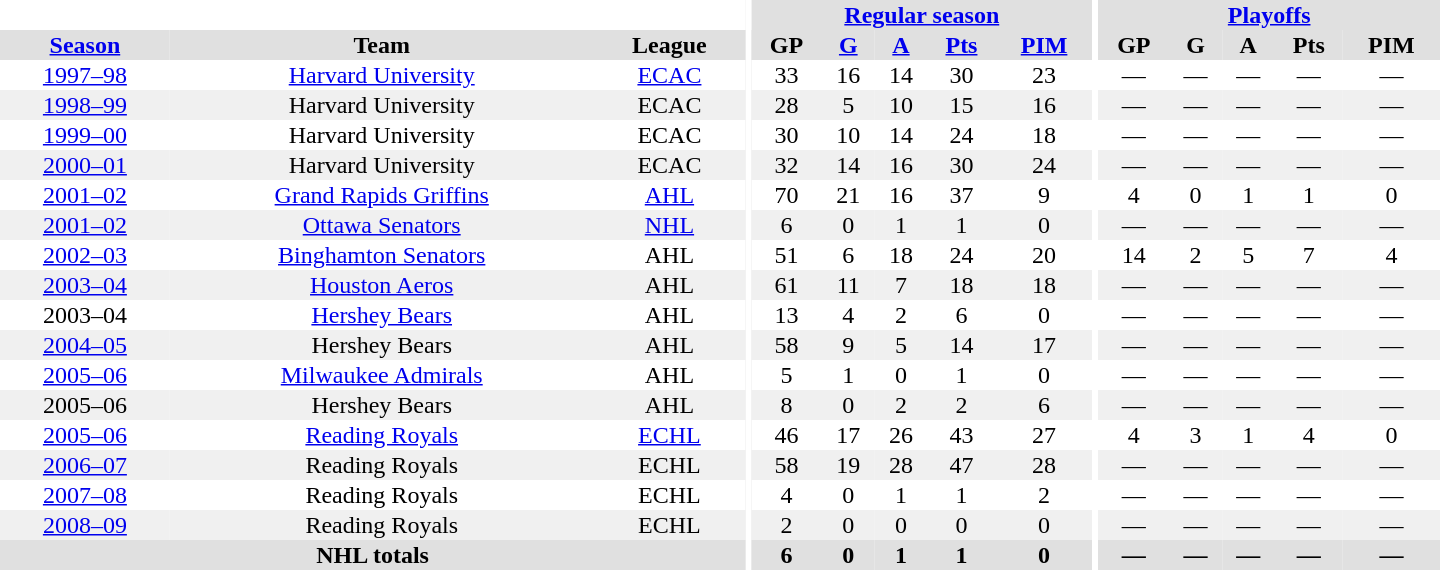<table border="0" cellpadding="1" cellspacing="0" style="text-align:center; width:60em">
<tr bgcolor="#e0e0e0">
<th colspan="3"  bgcolor="#ffffff"></th>
<th rowspan="99" bgcolor="#ffffff"></th>
<th colspan="5"><a href='#'>Regular season</a></th>
<th rowspan="99" bgcolor="#ffffff"></th>
<th colspan="5"><a href='#'>Playoffs</a></th>
</tr>
<tr bgcolor="#e0e0e0">
<th><a href='#'>Season</a></th>
<th>Team</th>
<th>League</th>
<th>GP</th>
<th><a href='#'>G</a></th>
<th><a href='#'>A</a></th>
<th><a href='#'>Pts</a></th>
<th><a href='#'>PIM</a></th>
<th>GP</th>
<th>G</th>
<th>A</th>
<th>Pts</th>
<th>PIM</th>
</tr>
<tr ALIGN="center">
<td ALIGN="center"><a href='#'>1997–98</a></td>
<td ALIGN="center"><a href='#'>Harvard University</a></td>
<td ALIGN="center"><a href='#'>ECAC</a></td>
<td ALIGN="center">33</td>
<td ALIGN="center">16</td>
<td ALIGN="center">14</td>
<td ALIGN="center">30</td>
<td ALIGN="center">23</td>
<td ALIGN="center">—</td>
<td ALIGN="center">—</td>
<td ALIGN="center">—</td>
<td ALIGN="center">—</td>
<td ALIGN="center">—</td>
</tr>
<tr bgcolor="#f0f0f0">
<td ALIGN="center"><a href='#'>1998–99</a></td>
<td ALIGN="center">Harvard University</td>
<td ALIGN="center">ECAC</td>
<td ALIGN="center">28</td>
<td ALIGN="center">5</td>
<td ALIGN="center">10</td>
<td ALIGN="center">15</td>
<td ALIGN="center">16</td>
<td ALIGN="center">—</td>
<td ALIGN="center">—</td>
<td ALIGN="center">—</td>
<td ALIGN="center">—</td>
<td ALIGN="center">—</td>
</tr>
<tr ALIGN="center">
<td ALIGN="center"><a href='#'>1999–00</a></td>
<td ALIGN="center">Harvard University</td>
<td ALIGN="center">ECAC</td>
<td ALIGN="center">30</td>
<td ALIGN="center">10</td>
<td ALIGN="center">14</td>
<td ALIGN="center">24</td>
<td ALIGN="center">18</td>
<td ALIGN="center">—</td>
<td ALIGN="center">—</td>
<td ALIGN="center">—</td>
<td ALIGN="center">—</td>
<td ALIGN="center">—</td>
</tr>
<tr bgcolor="#f0f0f0">
<td ALIGN="center"><a href='#'>2000–01</a></td>
<td ALIGN="center">Harvard University</td>
<td ALIGN="center">ECAC</td>
<td ALIGN="center">32</td>
<td ALIGN="center">14</td>
<td ALIGN="center">16</td>
<td ALIGN="center">30</td>
<td ALIGN="center">24</td>
<td ALIGN="center">—</td>
<td ALIGN="center">—</td>
<td ALIGN="center">—</td>
<td ALIGN="center">—</td>
<td ALIGN="center">—</td>
</tr>
<tr ALIGN="center">
<td ALIGN="center"><a href='#'>2001–02</a></td>
<td ALIGN="center"><a href='#'>Grand Rapids Griffins</a></td>
<td ALIGN="center"><a href='#'>AHL</a></td>
<td ALIGN="center">70</td>
<td ALIGN="center">21</td>
<td ALIGN="center">16</td>
<td ALIGN="center">37</td>
<td ALIGN="center">9</td>
<td ALIGN="center">4</td>
<td ALIGN="center">0</td>
<td ALIGN="center">1</td>
<td ALIGN="center">1</td>
<td ALIGN="center">0</td>
</tr>
<tr bgcolor="#f0f0f0">
<td ALIGN="center"><a href='#'>2001–02</a></td>
<td ALIGN="center"><a href='#'>Ottawa Senators</a></td>
<td ALIGN="center"><a href='#'>NHL</a></td>
<td ALIGN="center">6</td>
<td ALIGN="center">0</td>
<td ALIGN="center">1</td>
<td ALIGN="center">1</td>
<td ALIGN="center">0</td>
<td ALIGN="center">—</td>
<td ALIGN="center">—</td>
<td ALIGN="center">—</td>
<td ALIGN="center">—</td>
<td ALIGN="center">—</td>
</tr>
<tr ALIGN="center">
<td ALIGN="center"><a href='#'>2002–03</a></td>
<td ALIGN="center"><a href='#'>Binghamton Senators</a></td>
<td ALIGN="center">AHL</td>
<td ALIGN="center">51</td>
<td ALIGN="center">6</td>
<td ALIGN="center">18</td>
<td ALIGN="center">24</td>
<td ALIGN="center">20</td>
<td ALIGN="center">14</td>
<td ALIGN="center">2</td>
<td ALIGN="center">5</td>
<td ALIGN="center">7</td>
<td ALIGN="center">4</td>
</tr>
<tr bgcolor="#f0f0f0">
<td ALIGN="center"><a href='#'>2003–04</a></td>
<td ALIGN="center"><a href='#'>Houston Aeros</a></td>
<td ALIGN="center">AHL</td>
<td ALIGN="center">61</td>
<td ALIGN="center">11</td>
<td ALIGN="center">7</td>
<td ALIGN="center">18</td>
<td ALIGN="center">18</td>
<td ALIGN="center">—</td>
<td ALIGN="center">—</td>
<td ALIGN="center">—</td>
<td ALIGN="center">—</td>
<td ALIGN="center">—</td>
</tr>
<tr ALIGN="center">
<td ALIGN="center">2003–04</td>
<td ALIGN="center"><a href='#'>Hershey Bears</a></td>
<td ALIGN="center">AHL</td>
<td ALIGN="center">13</td>
<td ALIGN="center">4</td>
<td ALIGN="center">2</td>
<td ALIGN="center">6</td>
<td ALIGN="center">0</td>
<td ALIGN="center">—</td>
<td ALIGN="center">—</td>
<td ALIGN="center">—</td>
<td ALIGN="center">—</td>
<td ALIGN="center">—</td>
</tr>
<tr bgcolor="#f0f0f0">
<td ALIGN="center"><a href='#'>2004–05</a></td>
<td ALIGN="center">Hershey Bears</td>
<td ALIGN="center">AHL</td>
<td ALIGN="center">58</td>
<td ALIGN="center">9</td>
<td ALIGN="center">5</td>
<td ALIGN="center">14</td>
<td ALIGN="center">17</td>
<td ALIGN="center">—</td>
<td ALIGN="center">—</td>
<td ALIGN="center">—</td>
<td ALIGN="center">—</td>
<td ALIGN="center">—</td>
</tr>
<tr ALIGN="center">
<td ALIGN="center"><a href='#'>2005–06</a></td>
<td ALIGN="center"><a href='#'>Milwaukee Admirals</a></td>
<td ALIGN="center">AHL</td>
<td ALIGN="center">5</td>
<td ALIGN="center">1</td>
<td ALIGN="center">0</td>
<td ALIGN="center">1</td>
<td ALIGN="center">0</td>
<td ALIGN="center">—</td>
<td ALIGN="center">—</td>
<td ALIGN="center">—</td>
<td ALIGN="center">—</td>
<td ALIGN="center">—</td>
</tr>
<tr bgcolor="#f0f0f0">
<td ALIGN="center">2005–06</td>
<td ALIGN="center">Hershey Bears</td>
<td ALIGN="center">AHL</td>
<td ALIGN="center">8</td>
<td ALIGN="center">0</td>
<td ALIGN="center">2</td>
<td ALIGN="center">2</td>
<td ALIGN="center">6</td>
<td ALIGN="center">—</td>
<td ALIGN="center">—</td>
<td ALIGN="center">—</td>
<td ALIGN="center">—</td>
<td ALIGN="center">—</td>
</tr>
<tr ALIGN="center">
<td ALIGN="center"><a href='#'>2005–06</a></td>
<td ALIGN="center"><a href='#'>Reading Royals</a></td>
<td ALIGN="center"><a href='#'>ECHL</a></td>
<td ALIGN="center">46</td>
<td ALIGN="center">17</td>
<td ALIGN="center">26</td>
<td ALIGN="center">43</td>
<td ALIGN="center">27</td>
<td ALIGN="center">4</td>
<td ALIGN="center">3</td>
<td ALIGN="center">1</td>
<td ALIGN="center">4</td>
<td ALIGN="center">0</td>
</tr>
<tr bgcolor="#f0f0f0">
<td ALIGN="center"><a href='#'>2006–07</a></td>
<td ALIGN="center">Reading Royals</td>
<td ALIGN="center">ECHL</td>
<td ALIGN="center">58</td>
<td ALIGN="center">19</td>
<td ALIGN="center">28</td>
<td ALIGN="center">47</td>
<td ALIGN="center">28</td>
<td ALIGN="center">—</td>
<td ALIGN="center">—</td>
<td ALIGN="center">—</td>
<td ALIGN="center">—</td>
<td ALIGN="center">—</td>
</tr>
<tr>
<td ALIGN="center"><a href='#'>2007–08</a></td>
<td ALIGN="center">Reading Royals</td>
<td ALIGN="center">ECHL</td>
<td ALIGN="center">4</td>
<td ALIGN="center">0</td>
<td ALIGN="center">1</td>
<td ALIGN="center">1</td>
<td ALIGN="center">2</td>
<td ALIGN="center">—</td>
<td ALIGN="center">—</td>
<td ALIGN="center">—</td>
<td ALIGN="center">—</td>
<td ALIGN="center">—</td>
</tr>
<tr bgcolor="#f0f0f0">
<td ALIGN="center"><a href='#'>2008–09</a></td>
<td ALIGN="center">Reading Royals</td>
<td ALIGN="center">ECHL</td>
<td ALIGN="center">2</td>
<td ALIGN="center">0</td>
<td ALIGN="center">0</td>
<td ALIGN="center">0</td>
<td ALIGN="center">0</td>
<td ALIGN="center">—</td>
<td ALIGN="center">—</td>
<td ALIGN="center">—</td>
<td ALIGN="center">—</td>
<td ALIGN="center">—</td>
</tr>
<tr bgcolor="#e0e0e0">
<th colspan="3">NHL totals</th>
<th ALIGN="center">6</th>
<th ALIGN="center">0</th>
<th ALIGN="center">1</th>
<th ALIGN="center">1</th>
<th ALIGN="center">0</th>
<th ALIGN="center">—</th>
<th ALIGN="center">—</th>
<th ALIGN="center">—</th>
<th ALIGN="center">—</th>
<th ALIGN="center">—</th>
</tr>
</table>
